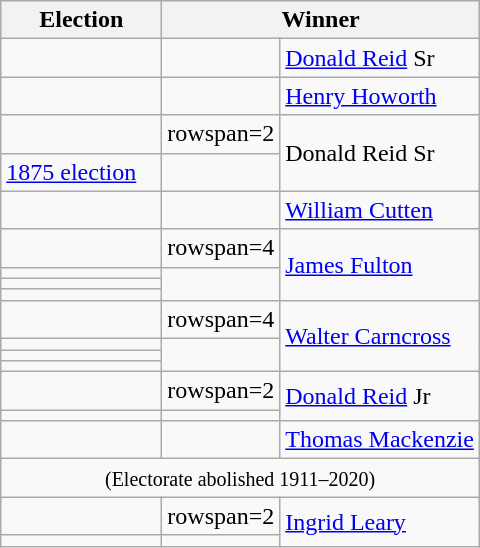<table class=wikitable>
<tr>
<th width=100>Election</th>
<th width=175 colspan=2>Winner</th>
</tr>
<tr>
<td></td>
<td></td>
<td><a href='#'>Donald Reid</a> Sr</td>
</tr>
<tr>
<td></td>
<td></td>
<td><a href='#'>Henry Howorth</a></td>
</tr>
<tr>
<td></td>
<td>rowspan=2 </td>
<td rowspan=2>Donald Reid Sr</td>
</tr>
<tr>
<td><a href='#'>1875 election</a></td>
</tr>
<tr>
<td></td>
<td></td>
<td><a href='#'>William Cutten</a></td>
</tr>
<tr>
<td></td>
<td>rowspan=4 </td>
<td rowspan=4><a href='#'>James Fulton</a></td>
</tr>
<tr>
<td></td>
</tr>
<tr>
<td></td>
</tr>
<tr>
<td></td>
</tr>
<tr>
<td></td>
<td>rowspan=4 </td>
<td rowspan=4><a href='#'>Walter Carncross</a></td>
</tr>
<tr>
<td></td>
</tr>
<tr>
<td></td>
</tr>
<tr>
<td></td>
</tr>
<tr>
<td></td>
<td>rowspan=2 </td>
<td rowspan=2><a href='#'>Donald Reid</a> Jr</td>
</tr>
<tr>
<td></td>
</tr>
<tr>
<td></td>
<td></td>
<td><a href='#'>Thomas Mackenzie</a></td>
</tr>
<tr>
<td colspan=3 align=center><small>(Electorate abolished 1911–2020)</small></td>
</tr>
<tr>
<td></td>
<td>rowspan=2 </td>
<td rowspan=2><a href='#'>Ingrid Leary</a></td>
</tr>
<tr>
<td></td>
</tr>
</table>
